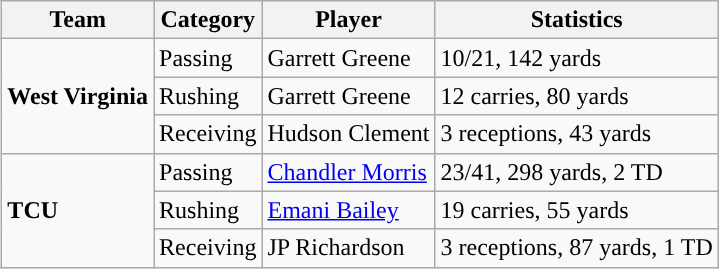<table class="wikitable" style="float: right;">
<tr>
<th>Team</th>
<th>Category</th>
<th>Player</th>
<th>Statistics</th>
</tr>
<tr>
<td rowspan=3><strong>West Virginia</strong></td>
<td>Passing</td>
<td>Garrett Greene</td>
<td>10/21, 142 yards</td>
</tr>
<tr>
<td>Rushing</td>
<td>Garrett Greene</td>
<td>12 carries, 80 yards</td>
</tr>
<tr>
<td>Receiving</td>
<td>Hudson Clement</td>
<td>3 receptions, 43 yards</td>
</tr>
<tr>
<td rowspan=3><strong>TCU</strong></td>
<td>Passing</td>
<td><a href='#'>Chandler Morris</a></td>
<td>23/41, 298 yards, 2 TD</td>
</tr>
<tr>
<td>Rushing</td>
<td><a href='#'>Emani Bailey</a></td>
<td>19 carries, 55 yards</td>
</tr>
<tr>
<td>Receiving</td>
<td>JP Richardson</td>
<td>3 receptions, 87 yards, 1 TD</td>
</tr>
</table>
